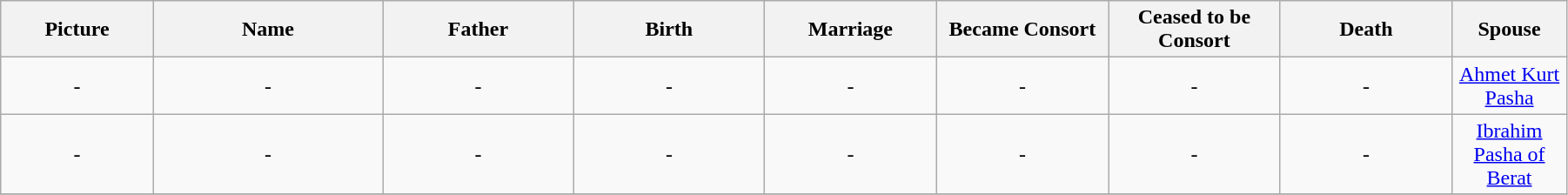<table width=95% class="wikitable">
<tr>
<th width = "8%">Picture</th>
<th width = "12%">Name</th>
<th width = "10%">Father</th>
<th width = "10%">Birth</th>
<th width = "9%">Marriage</th>
<th width = "9%">Became Consort</th>
<th width = "9%">Ceased to be Consort</th>
<th width = "9%">Death</th>
<th width = "6%">Spouse</th>
</tr>
<tr>
<td align="center">-</td>
<td align="center">-</td>
<td align=center>-</td>
<td align="center">-</td>
<td align="center">-</td>
<td align="center">-</td>
<td align="center">-</td>
<td align="center">-</td>
<td align="center"><a href='#'>Ahmet Kurt Pasha</a></td>
</tr>
<tr>
<td align="center">-</td>
<td align="center">-</td>
<td align=center>-</td>
<td align="center">-</td>
<td align="center">-</td>
<td align="center">-</td>
<td align="center">-</td>
<td align="center">-</td>
<td align="center"><a href='#'>Ibrahim Pasha of Berat</a></td>
</tr>
<tr>
</tr>
</table>
